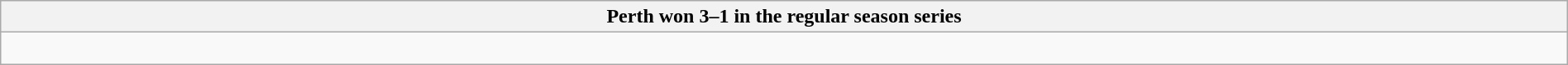<table class="wikitable collapsible collapsed" style="width:100%">
<tr>
<th>Perth won 3–1 in the regular season series</th>
</tr>
<tr>
<td><br>


</td>
</tr>
</table>
